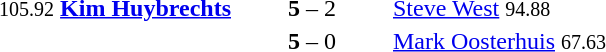<table style="text-align:center">
<tr>
<th width=223></th>
<th width=100></th>
<th width=223></th>
</tr>
<tr>
<td align=right><small><span>105.92</span></small> <strong><a href='#'>Kim Huybrechts</a></strong> </td>
<td><strong>5</strong> – 2</td>
<td align=left> <a href='#'>Steve West</a> <small><span>94.88</span></small></td>
</tr>
<tr>
<td align=right></td>
<td><strong>5</strong> – 0</td>
<td align=left> <a href='#'>Mark Oosterhuis</a> <small><span>67.63</span></small></td>
</tr>
</table>
